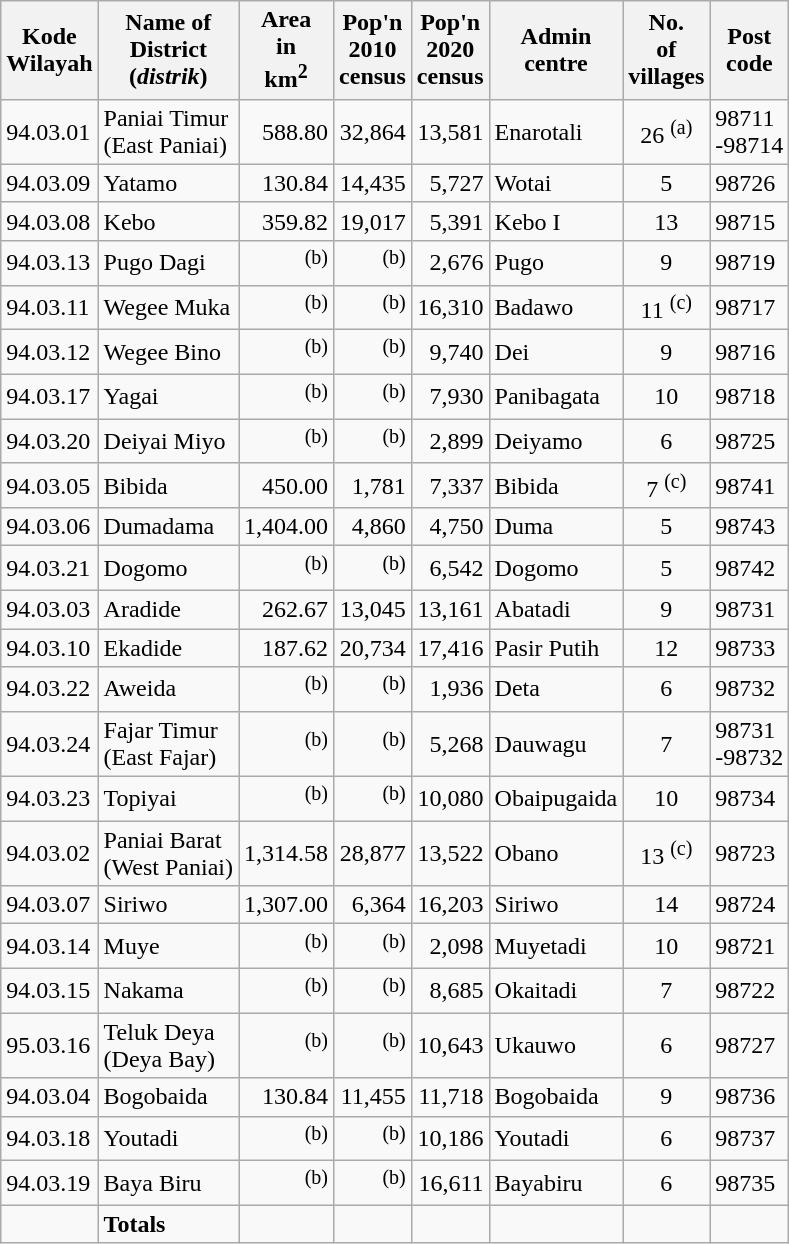<table class="wikitable">
<tr>
<th>Kode <br>Wilayah</th>
<th>Name of<br>District<br>(<em>distrik</em>)</th>
<th>Area <br>in <br>km<sup>2</sup></th>
<th>Pop'n<br>2010<br>census</th>
<th>Pop'n<br>2020<br>census</th>
<th>Admin<br>centre</th>
<th>No.<br>of<br>villages</th>
<th>Post<br>code</th>
</tr>
<tr>
<td>94.03.01</td>
<td>Paniai Timur<br>(East Paniai)</td>
<td align="right">588.80</td>
<td align="right">32,864</td>
<td align="right">13,581</td>
<td>Enarotali</td>
<td align="center">26 <sup>(a)</sup></td>
<td>98711<br>-98714</td>
</tr>
<tr>
<td>94.03.09</td>
<td>Yatamo</td>
<td align="right">130.84</td>
<td align="right">14,435</td>
<td align="right">5,727</td>
<td>Wotai</td>
<td align="center">5</td>
<td>98726</td>
</tr>
<tr>
<td>94.03.08</td>
<td>Kebo</td>
<td align="right">359.82</td>
<td align="right">19,017</td>
<td align="right">5,391</td>
<td>Kebo I</td>
<td align="center">13</td>
<td>98715</td>
</tr>
<tr>
<td>94.03.13</td>
<td>Pugo Dagi</td>
<td align="right"><sup>(b)</sup></td>
<td align="right"><sup>(b)</sup></td>
<td align="right">2,676</td>
<td>Pugo</td>
<td align="center">9</td>
<td>98719</td>
</tr>
<tr>
<td>94.03.11</td>
<td>Wegee Muka</td>
<td align="right"><sup>(b)</sup></td>
<td align="right"><sup>(b)</sup></td>
<td align="right">16,310</td>
<td>Badawo</td>
<td align="center">11 <sup>(c)</sup></td>
<td>98717</td>
</tr>
<tr>
<td>94.03.12</td>
<td>Wegee Bino</td>
<td align="right"><sup>(b)</sup></td>
<td align="right"><sup>(b)</sup></td>
<td align="right">9,740</td>
<td>Dei</td>
<td align="center">9</td>
<td>98716</td>
</tr>
<tr>
<td>94.03.17</td>
<td>Yagai</td>
<td align="right"><sup>(b)</sup></td>
<td align="right"><sup>(b)</sup></td>
<td align="right">7,930</td>
<td>Panibagata</td>
<td align="center">10</td>
<td>98718</td>
</tr>
<tr>
<td>94.03.20</td>
<td>Deiyai Miyo</td>
<td align="right"><sup>(b)</sup></td>
<td align="right"><sup>(b)</sup></td>
<td align="right">2,899</td>
<td>Deiyamo</td>
<td align="center">6</td>
<td>98725</td>
</tr>
<tr>
<td>94.03.05</td>
<td>Bibida</td>
<td align="right">450.00</td>
<td align="right">1,781</td>
<td align="right">7,337</td>
<td>Bibida</td>
<td align="center">7 <sup>(c)</sup></td>
<td>98741</td>
</tr>
<tr>
<td>94.03.06</td>
<td>Dumadama</td>
<td align="right">1,404.00</td>
<td align="right">4,860</td>
<td align="right">4,750</td>
<td>Duma</td>
<td align="center">5</td>
<td>98743</td>
</tr>
<tr>
<td>94.03.21</td>
<td>Dogomo</td>
<td align="right"><sup>(b)</sup></td>
<td align="right"><sup>(b)</sup></td>
<td align="right">6,542</td>
<td>Dogomo</td>
<td align="center">5</td>
<td>98742</td>
</tr>
<tr>
<td>94.03.03</td>
<td>Aradide</td>
<td align="right">262.67</td>
<td align="right">13,045</td>
<td align="right">13,161</td>
<td>Abatadi</td>
<td align="center">9</td>
<td>98731</td>
</tr>
<tr>
<td>94.03.10</td>
<td>Ekadide</td>
<td align="right">187.62</td>
<td align="right">20,734</td>
<td align="right">17,416</td>
<td>Pasir Putih</td>
<td align="center">12</td>
<td>98733</td>
</tr>
<tr>
<td>94.03.22</td>
<td>Aweida</td>
<td align="right"><sup>(b)</sup></td>
<td align="right"><sup>(b)</sup></td>
<td align="right">1,936</td>
<td>Deta</td>
<td align="center">6</td>
<td>98732</td>
</tr>
<tr>
<td>94.03.24</td>
<td>Fajar Timur <br>(East Fajar)</td>
<td align="right"><sup>(b)</sup></td>
<td align="right"><sup>(b)</sup></td>
<td align="right">5,268</td>
<td>Dauwagu</td>
<td align="center">7</td>
<td>98731<br>-98732</td>
</tr>
<tr>
<td>94.03.23</td>
<td>Topiyai</td>
<td align="right"><sup>(b)</sup></td>
<td align="right"><sup>(b)</sup></td>
<td align="right">10,080</td>
<td>Obaipugaida</td>
<td align="center">10</td>
<td>98734</td>
</tr>
<tr>
<td>94.03.02</td>
<td>Paniai Barat<br>(West Paniai)</td>
<td align="right">1,314.58</td>
<td align="right">28,877</td>
<td align="right">13,522</td>
<td>Obano</td>
<td align="center">13 <sup>(c)</sup></td>
<td>98723</td>
</tr>
<tr>
<td>94.03.07</td>
<td>Siriwo</td>
<td align="right">1,307.00</td>
<td align="right">6,364</td>
<td align="right">16,203</td>
<td>Siriwo</td>
<td align="center">14</td>
<td>98724</td>
</tr>
<tr>
<td>94.03.14</td>
<td>Muye</td>
<td align="right"><sup>(b)</sup></td>
<td align="right"><sup>(b)</sup></td>
<td align="right">2,098</td>
<td>Muyetadi</td>
<td align="center">10</td>
<td>98721</td>
</tr>
<tr>
<td>94.03.15</td>
<td>Nakama</td>
<td align="right"><sup>(b)</sup></td>
<td align="right"><sup>(b)</sup></td>
<td align="right">8,685</td>
<td>Okaitadi</td>
<td align="center">7</td>
<td>98722</td>
</tr>
<tr>
<td>95.03.16</td>
<td>Teluk Deya <br>(Deya Bay)</td>
<td align="right"><sup>(b)</sup></td>
<td align="right"><sup>(b)</sup></td>
<td align="right">10,643</td>
<td>Ukauwo</td>
<td align="center">6</td>
<td>98727</td>
</tr>
<tr>
<td>94.03.04</td>
<td>Bogobaida</td>
<td align="right">130.84</td>
<td align="right">11,455</td>
<td align="right">11,718</td>
<td>Bogobaida</td>
<td align="center">9</td>
<td>98736</td>
</tr>
<tr>
<td>94.03.18</td>
<td>Youtadi</td>
<td align="right"><sup>(b)</sup></td>
<td align="right"><sup>(b)</sup></td>
<td align="right">10,186</td>
<td>Youtadi</td>
<td align="center">6</td>
<td>98737</td>
</tr>
<tr>
<td>94.03.19</td>
<td>Baya Biru</td>
<td align="right"><sup>(b)</sup></td>
<td align="right"><sup>(b)</sup></td>
<td align="right">16,611</td>
<td>Bayabiru</td>
<td align="center">6</td>
<td>98735</td>
</tr>
<tr>
<td></td>
<td><strong>Totals</strong></td>
<td align="right"></td>
<td align="right"></td>
<td align="right"></td>
<td></td>
<td align="center"></td>
<td></td>
</tr>
</table>
